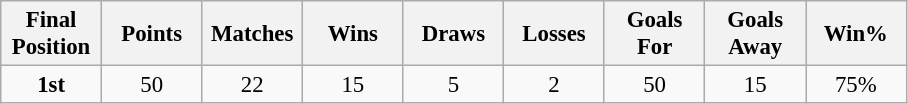<table class="wikitable" style="font-size: 95%; text-align: center;">
<tr>
<th width=60>Final Position</th>
<th width=60>Points</th>
<th width=60>Matches</th>
<th width=60>Wins</th>
<th width=60>Draws</th>
<th width=60>Losses</th>
<th width=60>Goals For</th>
<th width=60>Goals Away</th>
<th width=60>Win%</th>
</tr>
<tr>
<td><strong>1st</strong></td>
<td>50</td>
<td>22</td>
<td>15</td>
<td>5</td>
<td>2</td>
<td>50</td>
<td>15</td>
<td>75%</td>
</tr>
</table>
